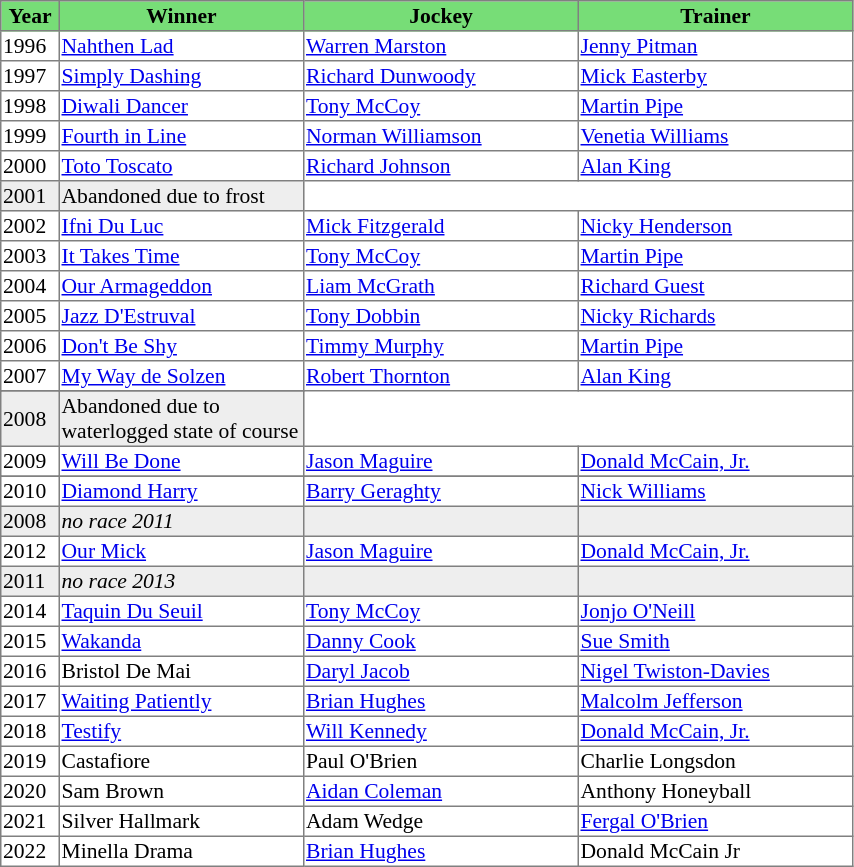<table class = "sortable" | border="1" style="border-collapse: collapse; font-size:90%">
<tr style="background:#77dd77;" align="center">
<th style="width:36px"><strong>Year</strong><br></th>
<th style="width:160px"><strong>Winner</strong><br></th>
<th style="width:180px"><strong>Jockey</strong><br></th>
<th style="width:180px"><strong>Trainer</strong><br></th>
</tr>
<tr>
<td>1996</td>
<td><a href='#'>Nahthen Lad</a></td>
<td><a href='#'>Warren Marston</a></td>
<td><a href='#'>Jenny Pitman</a></td>
</tr>
<tr>
<td>1997</td>
<td><a href='#'>Simply Dashing</a></td>
<td><a href='#'>Richard Dunwoody</a></td>
<td><a href='#'>Mick Easterby</a></td>
</tr>
<tr>
<td>1998</td>
<td><a href='#'>Diwali Dancer</a></td>
<td><a href='#'>Tony McCoy</a></td>
<td><a href='#'>Martin Pipe</a></td>
</tr>
<tr>
<td>1999</td>
<td><a href='#'>Fourth in Line</a></td>
<td><a href='#'>Norman Williamson</a></td>
<td><a href='#'>Venetia Williams</a></td>
</tr>
<tr>
<td>2000</td>
<td><a href='#'>Toto Toscato</a></td>
<td><a href='#'>Richard Johnson</a></td>
<td><a href='#'>Alan King</a></td>
</tr>
<tr bgcolor="#eeeeee">
<td>2001<td>Abandoned due to frost</td></td>
</tr>
<tr>
<td>2002</td>
<td><a href='#'>Ifni Du Luc</a></td>
<td><a href='#'>Mick Fitzgerald</a></td>
<td><a href='#'>Nicky Henderson</a></td>
</tr>
<tr>
<td>2003</td>
<td><a href='#'>It Takes Time</a></td>
<td><a href='#'>Tony McCoy</a></td>
<td><a href='#'>Martin Pipe</a></td>
</tr>
<tr>
<td>2004</td>
<td><a href='#'>Our Armageddon</a></td>
<td><a href='#'>Liam McGrath</a></td>
<td><a href='#'>Richard Guest</a></td>
</tr>
<tr>
<td>2005</td>
<td><a href='#'>Jazz D'Estruval</a></td>
<td><a href='#'>Tony Dobbin</a></td>
<td><a href='#'>Nicky Richards</a></td>
</tr>
<tr>
<td>2006</td>
<td><a href='#'>Don't Be Shy</a></td>
<td><a href='#'>Timmy Murphy</a></td>
<td><a href='#'>Martin Pipe</a></td>
</tr>
<tr>
<td>2007</td>
<td><a href='#'>My Way de Solzen</a></td>
<td><a href='#'>Robert Thornton</a></td>
<td><a href='#'>Alan King</a></td>
</tr>
<tr style="background:#eeeeee;">
</tr>
<tr bgcolor="#eeeeee">
<td>2008<td>Abandoned due to waterlogged state of course</td></td>
</tr>
<tr>
<td>2009</td>
<td><a href='#'>Will Be Done</a></td>
<td><a href='#'>Jason Maguire</a></td>
<td><a href='#'>Donald McCain, Jr.</a></td>
</tr>
<tr style="background:#eeeeee;">
</tr>
<tr>
<td>2010</td>
<td><a href='#'>Diamond Harry</a></td>
<td><a href='#'>Barry Geraghty</a></td>
<td><a href='#'>Nick Williams</a></td>
</tr>
<tr style="background:#eeeeee;">
<td><span>2008</span></td>
<td><em>no race 2011</em></td>
<td></td>
<td></td>
</tr>
<tr>
<td>2012</td>
<td><a href='#'>Our Mick</a></td>
<td><a href='#'>Jason Maguire</a></td>
<td><a href='#'>Donald McCain, Jr.</a></td>
</tr>
<tr style="background:#eeeeee;">
<td><span>2011</span></td>
<td><em>no race 2013</em> </td>
<td></td>
<td></td>
</tr>
<tr>
<td>2014</td>
<td><a href='#'>Taquin Du Seuil</a></td>
<td><a href='#'>Tony McCoy</a></td>
<td><a href='#'>Jonjo O'Neill</a></td>
</tr>
<tr>
<td>2015</td>
<td><a href='#'>Wakanda</a></td>
<td><a href='#'>Danny Cook</a></td>
<td><a href='#'>Sue Smith</a></td>
</tr>
<tr>
<td>2016</td>
<td>Bristol De Mai</td>
<td><a href='#'>Daryl Jacob</a></td>
<td><a href='#'>Nigel Twiston-Davies</a></td>
</tr>
<tr>
<td>2017</td>
<td><a href='#'>Waiting Patiently</a></td>
<td><a href='#'>Brian Hughes</a></td>
<td><a href='#'>Malcolm Jefferson</a></td>
</tr>
<tr>
<td>2018</td>
<td><a href='#'>Testify</a></td>
<td><a href='#'>Will Kennedy</a></td>
<td><a href='#'>Donald McCain, Jr.</a></td>
</tr>
<tr>
<td>2019</td>
<td>Castafiore</td>
<td>Paul O'Brien</td>
<td>Charlie Longsdon</td>
</tr>
<tr>
<td>2020</td>
<td>Sam Brown</td>
<td><a href='#'>Aidan Coleman</a></td>
<td>Anthony Honeyball</td>
</tr>
<tr>
<td>2021</td>
<td>Silver Hallmark</td>
<td>Adam Wedge</td>
<td><a href='#'>Fergal O'Brien</a></td>
</tr>
<tr>
<td>2022</td>
<td>Minella Drama</td>
<td><a href='#'>Brian Hughes</a></td>
<td>Donald McCain Jr</td>
</tr>
</table>
